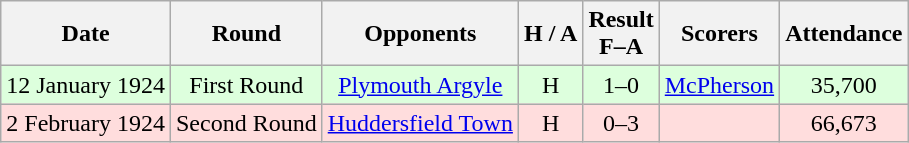<table class="wikitable" style="text-align:center">
<tr>
<th>Date</th>
<th>Round</th>
<th>Opponents</th>
<th>H / A</th>
<th>Result<br>F–A</th>
<th>Scorers</th>
<th>Attendance</th>
</tr>
<tr style="background:#dfd;">
<td>12 January 1924</td>
<td>First Round</td>
<td><a href='#'>Plymouth Argyle</a></td>
<td>H</td>
<td>1–0</td>
<td><a href='#'>McPherson</a></td>
<td>35,700</td>
</tr>
<tr style="background:#fdd;">
<td>2 February 1924</td>
<td>Second Round</td>
<td><a href='#'>Huddersfield Town</a></td>
<td>H</td>
<td>0–3</td>
<td></td>
<td>66,673</td>
</tr>
</table>
